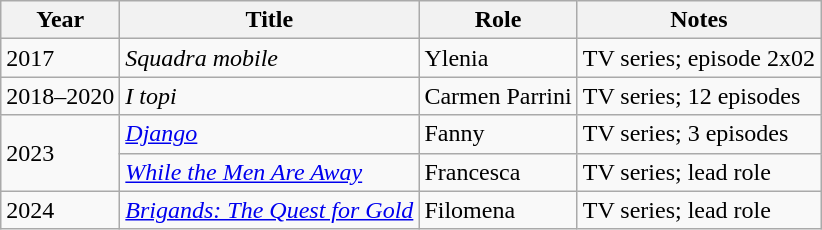<table class="wikitable sortable">
<tr>
<th>Year</th>
<th>Title</th>
<th>Role</th>
<th class="unsortable">Notes</th>
</tr>
<tr>
<td>2017</td>
<td><em>Squadra mobile</em></td>
<td>Ylenia</td>
<td>TV series; episode 2x02</td>
</tr>
<tr>
<td>2018–2020</td>
<td><em>I topi</em></td>
<td>Carmen Parrini</td>
<td>TV series; 12 episodes</td>
</tr>
<tr>
<td rowspan="2">2023</td>
<td><em><a href='#'>Django</a></em></td>
<td>Fanny</td>
<td>TV series; 3 episodes</td>
</tr>
<tr>
<td><em><a href='#'>While the Men Are Away</a></em></td>
<td>Francesca</td>
<td>TV series; lead role</td>
</tr>
<tr>
<td>2024</td>
<td><em><a href='#'>Brigands: The Quest for Gold</a></em></td>
<td>Filomena</td>
<td>TV series; lead role</td>
</tr>
</table>
